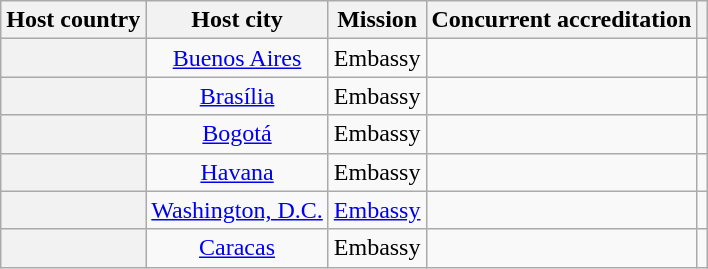<table class="wikitable plainrowheaders" style="text-align:center;">
<tr>
<th scope="col">Host country</th>
<th scope="col">Host city</th>
<th scope="col">Mission</th>
<th scope="col">Concurrent accreditation</th>
<th scope="col"></th>
</tr>
<tr>
<th scope="row"></th>
<td><a href='#'>Buenos Aires</a></td>
<td>Embassy</td>
<td></td>
<td></td>
</tr>
<tr>
<th scope="row"></th>
<td><a href='#'>Brasília</a></td>
<td>Embassy</td>
<td></td>
<td></td>
</tr>
<tr>
<th scope="row"></th>
<td><a href='#'>Bogotá</a></td>
<td>Embassy</td>
<td></td>
<td></td>
</tr>
<tr>
<th scope="row"></th>
<td><a href='#'>Havana</a></td>
<td>Embassy</td>
<td></td>
<td></td>
</tr>
<tr>
<th scope="row"></th>
<td><a href='#'>Washington, D.C.</a></td>
<td><a href='#'>Embassy</a></td>
<td></td>
<td></td>
</tr>
<tr>
<th scope="row"></th>
<td><a href='#'>Caracas</a></td>
<td>Embassy</td>
<td></td>
<td></td>
</tr>
</table>
